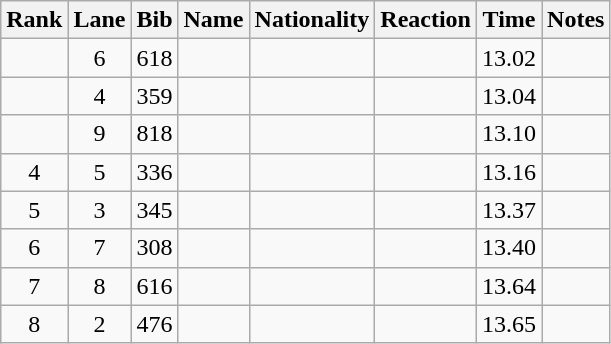<table class="wikitable sortable" style="text-align:center">
<tr>
<th>Rank</th>
<th>Lane</th>
<th>Bib</th>
<th>Name</th>
<th>Nationality</th>
<th>Reaction</th>
<th>Time</th>
<th>Notes</th>
</tr>
<tr>
<td></td>
<td>6</td>
<td>618</td>
<td align=left></td>
<td align=left></td>
<td></td>
<td>13.02</td>
<td></td>
</tr>
<tr>
<td></td>
<td>4</td>
<td>359</td>
<td align=left></td>
<td align=left></td>
<td></td>
<td>13.04</td>
<td></td>
</tr>
<tr>
<td></td>
<td>9</td>
<td>818</td>
<td align=left></td>
<td align=left></td>
<td></td>
<td>13.10</td>
<td></td>
</tr>
<tr>
<td>4</td>
<td>5</td>
<td>336</td>
<td align=left></td>
<td align=left></td>
<td></td>
<td>13.16</td>
<td></td>
</tr>
<tr>
<td>5</td>
<td>3</td>
<td>345</td>
<td align=left></td>
<td align=left></td>
<td></td>
<td>13.37</td>
<td></td>
</tr>
<tr>
<td>6</td>
<td>7</td>
<td>308</td>
<td align=left></td>
<td align=left></td>
<td></td>
<td>13.40</td>
<td></td>
</tr>
<tr>
<td>7</td>
<td>8</td>
<td>616</td>
<td align=left></td>
<td align=left></td>
<td></td>
<td>13.64</td>
<td></td>
</tr>
<tr>
<td>8</td>
<td>2</td>
<td>476</td>
<td align=left></td>
<td align=left></td>
<td></td>
<td>13.65</td>
<td></td>
</tr>
</table>
